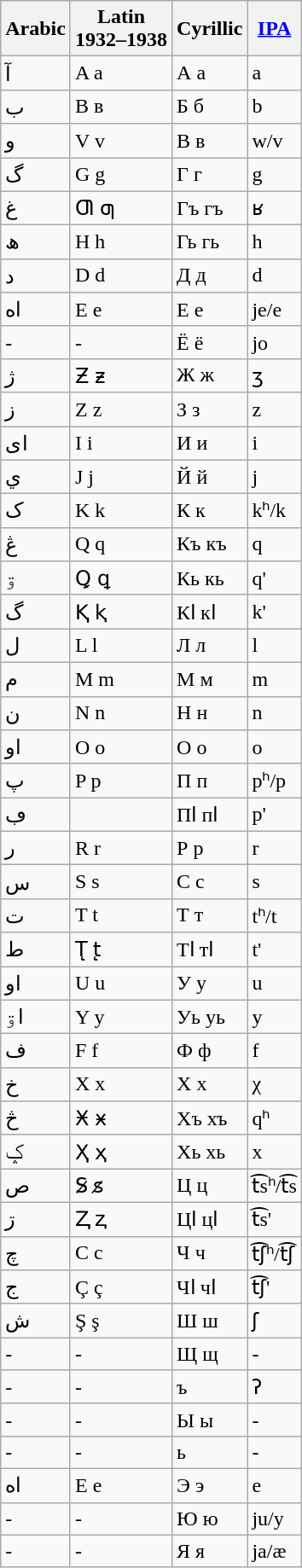<table class="wikitable">
<tr>
<th>Arabic</th>
<th>Latin <br>1932–1938</th>
<th>Cyrillic</th>
<th><a href='#'>IPA</a></th>
</tr>
<tr>
<td>آ</td>
<td>A a</td>
<td>А а</td>
<td>a</td>
</tr>
<tr>
<td>ب</td>
<td>B в</td>
<td>Б б</td>
<td>b</td>
</tr>
<tr>
<td>و</td>
<td>V v</td>
<td>В в</td>
<td>w/v</td>
</tr>
<tr>
<td>گ</td>
<td>G g</td>
<td>Г г</td>
<td>g</td>
</tr>
<tr>
<td>غ</td>
<td>Ƣ ƣ</td>
<td>Гъ гъ</td>
<td>ʁ</td>
</tr>
<tr>
<td>ھ</td>
<td>H h</td>
<td>Гь гь</td>
<td>h</td>
</tr>
<tr>
<td>د</td>
<td>D d</td>
<td>Д д</td>
<td>d</td>
</tr>
<tr>
<td>اه</td>
<td>E e</td>
<td>Е е</td>
<td>je/e</td>
</tr>
<tr>
<td>-</td>
<td>-</td>
<td>Ё ё</td>
<td>jo</td>
</tr>
<tr>
<td>ژ</td>
<td>Ƶ ƶ</td>
<td>Ж ж</td>
<td>ʒ</td>
</tr>
<tr>
<td>ز</td>
<td>Z z</td>
<td>З з</td>
<td>z</td>
</tr>
<tr>
<td>اى</td>
<td>I i</td>
<td>И и</td>
<td>i</td>
</tr>
<tr>
<td>ي</td>
<td>J j</td>
<td>Й й</td>
<td>j</td>
</tr>
<tr>
<td>ک</td>
<td>K k</td>
<td>К к</td>
<td>kʰ/k</td>
</tr>
<tr>
<td>ڠ</td>
<td>Q q</td>
<td>Къ къ</td>
<td>q</td>
</tr>
<tr>
<td>ۊ</td>
<td>Ꝗ ꝗ</td>
<td>Кь кь</td>
<td>q'</td>
</tr>
<tr>
<td>گ</td>
<td>Ⱪ ⱪ</td>
<td>Кӏ кӏ</td>
<td>k'</td>
</tr>
<tr>
<td>ل</td>
<td>L l</td>
<td>Л л</td>
<td>l</td>
</tr>
<tr>
<td>م</td>
<td>M m</td>
<td>М м</td>
<td>m</td>
</tr>
<tr>
<td>ن</td>
<td>N n</td>
<td>Н н</td>
<td>n</td>
</tr>
<tr>
<td>او</td>
<td>O o</td>
<td>О о</td>
<td>o</td>
</tr>
<tr>
<td>پ</td>
<td>P p</td>
<td>П п</td>
<td>pʰ/p</td>
</tr>
<tr>
<td>ڢ</td>
<td> </td>
<td>Пӏ пӏ</td>
<td>p'</td>
</tr>
<tr>
<td>ر</td>
<td>R r</td>
<td>Р р</td>
<td>r</td>
</tr>
<tr>
<td>س</td>
<td>S s</td>
<td>С с</td>
<td>s</td>
</tr>
<tr>
<td>ت</td>
<td>T t</td>
<td>Т т</td>
<td>tʰ/t</td>
</tr>
<tr>
<td>ط</td>
<td>T̨ t̨</td>
<td>Тӏ тӏ</td>
<td>t'</td>
</tr>
<tr>
<td>او</td>
<td>U u</td>
<td>У у</td>
<td>u</td>
</tr>
<tr>
<td>اۊ</td>
<td>Y y</td>
<td>Уь уь</td>
<td>y</td>
</tr>
<tr>
<td>ف</td>
<td>F f</td>
<td>Ф ф</td>
<td>f</td>
</tr>
<tr>
<td>خ</td>
<td>X x</td>
<td>Х х</td>
<td>χ</td>
</tr>
<tr>
<td>څ</td>
<td>Ӿ ӿ</td>
<td>Хъ хъ</td>
<td>qʰ</td>
</tr>
<tr>
<td>ݤ</td>
<td>Ҳ ҳ</td>
<td>Хь хь</td>
<td>x</td>
</tr>
<tr>
<td>ص</td>
<td>S̷ s̷</td>
<td>Ц ц</td>
<td>t͡sʰ/t͡s</td>
</tr>
<tr>
<td>ڗ</td>
<td>Ⱬ ⱬ</td>
<td>Цӏ цӏ</td>
<td>t͡s'</td>
</tr>
<tr>
<td>چ</td>
<td>C c</td>
<td>Ч ч</td>
<td>t͡ʃʰ/t͡ʃ</td>
</tr>
<tr>
<td>ج</td>
<td>Ç ç</td>
<td>Чӏ чӏ</td>
<td>t͡ʃ'</td>
</tr>
<tr>
<td>ش</td>
<td>Ş ş</td>
<td>Ш ш</td>
<td>ʃ</td>
</tr>
<tr>
<td>-</td>
<td>-</td>
<td>Щ щ</td>
<td>-</td>
</tr>
<tr>
<td>-</td>
<td>-</td>
<td>ъ</td>
<td>ʔ</td>
</tr>
<tr>
<td>-</td>
<td>-</td>
<td>Ы ы</td>
<td>-</td>
</tr>
<tr>
<td>-</td>
<td>-</td>
<td>ь</td>
<td>-</td>
</tr>
<tr>
<td>اه</td>
<td>E e</td>
<td>Э э</td>
<td>e</td>
</tr>
<tr>
<td>-</td>
<td>-</td>
<td>Ю ю</td>
<td>ju/y</td>
</tr>
<tr>
<td>-</td>
<td>-</td>
<td>Я я</td>
<td>ja/æ</td>
</tr>
</table>
